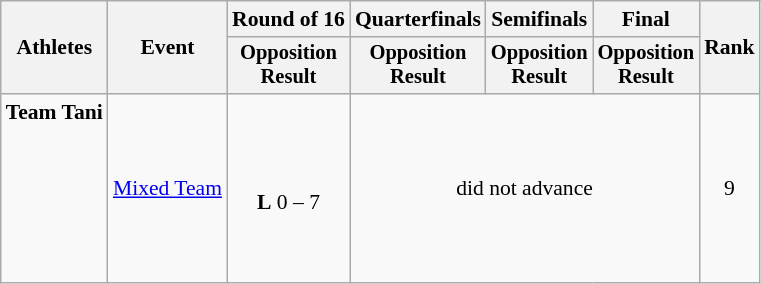<table class="wikitable" style="font-size:90%">
<tr>
<th rowspan="2">Athletes</th>
<th rowspan="2">Event</th>
<th>Round of 16</th>
<th>Quarterfinals</th>
<th>Semifinals</th>
<th>Final</th>
<th rowspan=2>Rank</th>
</tr>
<tr style="font-size:95%">
<th>Opposition<br>Result</th>
<th>Opposition<br>Result</th>
<th>Opposition<br>Result</th>
<th>Opposition<br>Result</th>
</tr>
<tr align=center>
<td align=left><strong>Team Tani</strong><br><br><br><br><br><br><br></td>
<td align=left><a href='#'>Mixed Team</a></td>
<td><br><strong>L</strong> 0 – 7</td>
<td colspan=3>did not advance</td>
<td>9</td>
</tr>
</table>
